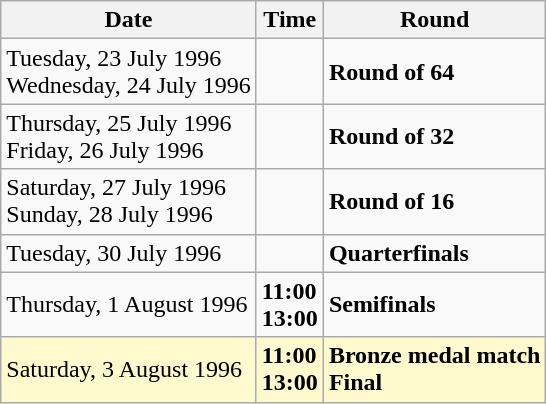<table class="wikitable">
<tr>
<th>Date</th>
<th>Time</th>
<th>Round</th>
</tr>
<tr>
<td>Tuesday, 23 July 1996<br>Wednesday, 24 July 1996</td>
<td></td>
<td><strong>Round of 64</strong></td>
</tr>
<tr>
<td>Thursday, 25 July 1996<br>Friday, 26 July 1996</td>
<td></td>
<td><strong>Round of 32</strong></td>
</tr>
<tr>
<td>Saturday, 27 July  1996<br>Sunday, 28 July 1996</td>
<td></td>
<td><strong>Round of 16</strong></td>
</tr>
<tr>
<td>Tuesday, 30 July 1996</td>
<td></td>
<td><strong>Quarterfinals</strong></td>
</tr>
<tr>
<td>Thursday, 1 August 1996</td>
<td><strong>11:00</strong><br><strong>13:00</strong></td>
<td><strong>Semifinals</strong></td>
</tr>
<tr style=background:lemonchiffon>
<td>Saturday, 3 August 1996</td>
<td><strong>11:00</strong><br><strong>13:00</strong></td>
<td><strong>Bronze medal match</strong><br><strong>Final</strong></td>
</tr>
</table>
